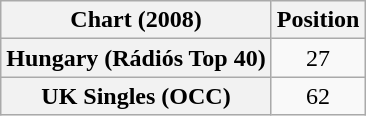<table class="wikitable plainrowheaders" style="text-align:center">
<tr>
<th>Chart (2008)</th>
<th>Position</th>
</tr>
<tr>
<th scope="row">Hungary (Rádiós Top 40)</th>
<td>27</td>
</tr>
<tr>
<th scope="row">UK Singles (OCC)</th>
<td>62</td>
</tr>
</table>
